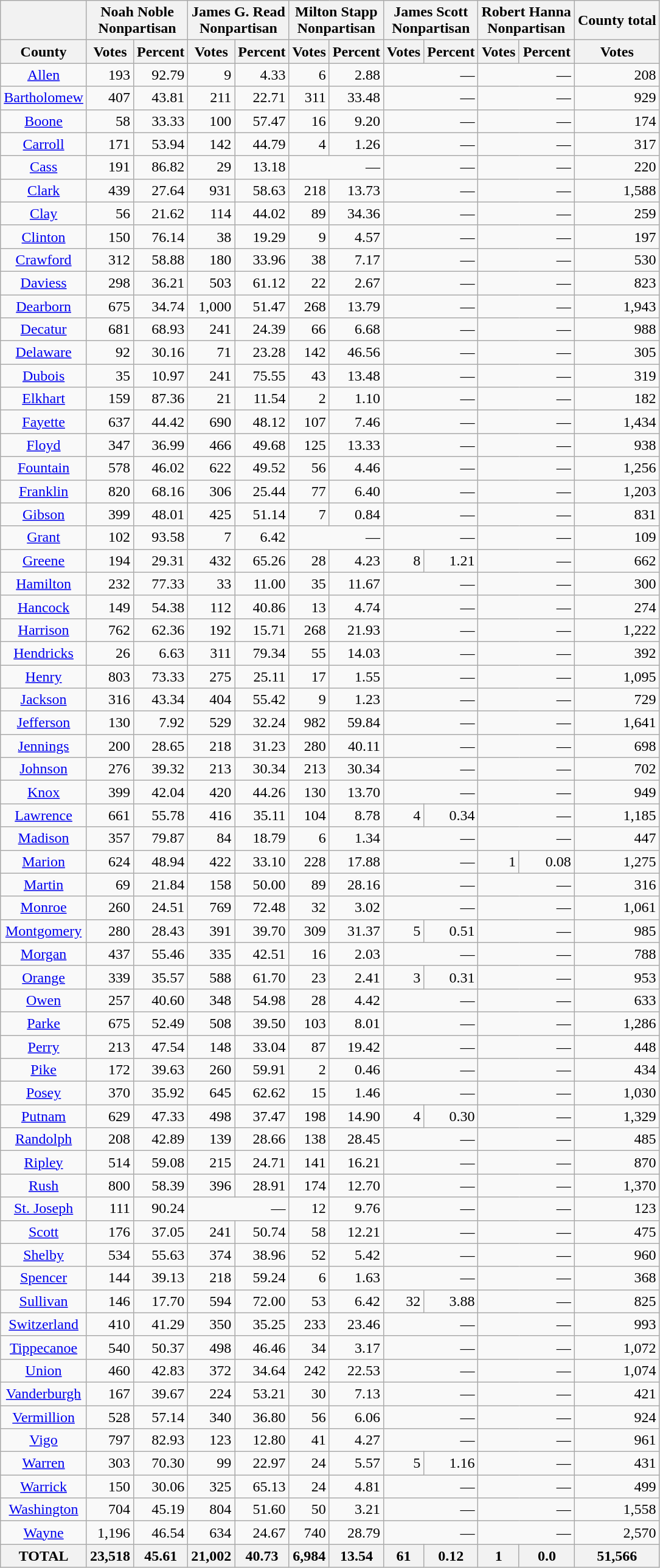<table class="wikitable sortable" style="text-align:right">
<tr>
<th></th>
<th align=center colspan=2>Noah Noble<br>Nonpartisan</th>
<th align=center colspan=2>James G. Read<br>Nonpartisan</th>
<th align=center colspan=2>Milton Stapp<br>Nonpartisan</th>
<th align=center colspan=2>James Scott<br>Nonpartisan</th>
<th align=center colspan=2>Robert Hanna<br>Nonpartisan</th>
<th align=center>County total</th>
</tr>
<tr>
<th align=center>County</th>
<th align=center>Votes</th>
<th align=center>Percent</th>
<th align=center>Votes</th>
<th align=center>Percent</th>
<th align=center>Votes</th>
<th align=center>Percent</th>
<th align=center>Votes</th>
<th align=center>Percent</th>
<th align=center>Votes</th>
<th align=center>Percent</th>
<th align=center>Votes</th>
</tr>
<tr>
<td align=center><a href='#'>Allen</a></td>
<td align=right>193</td>
<td align=right>92.79</td>
<td align=right>9</td>
<td align=right>4.33</td>
<td align=right>6</td>
<td align=right>2.88</td>
<td align=right colspan=2>—</td>
<td align=right colspan=2>—</td>
<td align=right>208</td>
</tr>
<tr>
<td align=center><a href='#'>Bartholomew</a></td>
<td align=right>407</td>
<td align=right>43.81</td>
<td align=right>211</td>
<td align=right>22.71</td>
<td align=right>311</td>
<td align=right>33.48</td>
<td align=right colspan=2>—</td>
<td align=right colspan=2>—</td>
<td align=right>929</td>
</tr>
<tr>
<td align=center><a href='#'>Boone</a></td>
<td align=right>58</td>
<td align=right>33.33</td>
<td align=right>100</td>
<td align=right>57.47</td>
<td align=right>16</td>
<td align=right>9.20</td>
<td align=right colspan=2>—</td>
<td align=right colspan=2>—</td>
<td align=right>174</td>
</tr>
<tr>
<td align=center><a href='#'>Carroll</a></td>
<td align=right>171</td>
<td align=right>53.94</td>
<td align=right>142</td>
<td align=right>44.79</td>
<td align=right>4</td>
<td align=right>1.26</td>
<td align=right colspan=2>—</td>
<td align=right colspan=2>—</td>
<td align=right>317</td>
</tr>
<tr>
<td align=center><a href='#'>Cass</a></td>
<td align=right>191</td>
<td align=right>86.82</td>
<td align=right>29</td>
<td align=right>13.18</td>
<td align=right colspan=2>—</td>
<td align=right colspan=2>—</td>
<td align=right colspan=2>—</td>
<td align=right>220</td>
</tr>
<tr>
<td align=center><a href='#'>Clark</a></td>
<td align=right>439</td>
<td align=right>27.64</td>
<td align=right>931</td>
<td align=right>58.63</td>
<td align=right>218</td>
<td align=right>13.73</td>
<td align=right colspan=2>—</td>
<td align=right colspan=2>—</td>
<td align=right>1,588</td>
</tr>
<tr>
<td align=center><a href='#'>Clay</a></td>
<td align=right>56</td>
<td align=right>21.62</td>
<td align=right>114</td>
<td align=right>44.02</td>
<td align=right>89</td>
<td align=right>34.36</td>
<td align=right colspan=2>—</td>
<td align=right colspan=2>—</td>
<td align=right>259</td>
</tr>
<tr>
<td align=center><a href='#'>Clinton</a></td>
<td align=right>150</td>
<td align=right>76.14</td>
<td align=right>38</td>
<td align=right>19.29</td>
<td align=right>9</td>
<td align=right>4.57</td>
<td align=right colspan=2>—</td>
<td align=right colspan=2>—</td>
<td align=right>197</td>
</tr>
<tr>
<td align=center><a href='#'>Crawford</a></td>
<td align=right>312</td>
<td align=right>58.88</td>
<td align=right>180</td>
<td align=right>33.96</td>
<td align=right>38</td>
<td align=right>7.17</td>
<td align=right colspan=2>—</td>
<td align=right colspan=2>—</td>
<td align=right>530</td>
</tr>
<tr>
<td align=center><a href='#'>Daviess</a></td>
<td align=right>298</td>
<td align=right>36.21</td>
<td align=right>503</td>
<td align=right>61.12</td>
<td align=right>22</td>
<td align=right>2.67</td>
<td align=right colspan=2>—</td>
<td align=right colspan=2>—</td>
<td align=right>823</td>
</tr>
<tr>
<td align=center><a href='#'>Dearborn</a></td>
<td align=right>675</td>
<td align=right>34.74</td>
<td align=right>1,000</td>
<td align=right>51.47</td>
<td align=right>268</td>
<td align=right>13.79</td>
<td align=right colspan=2>—</td>
<td align=right colspan=2>—</td>
<td align=right>1,943</td>
</tr>
<tr>
<td align=center><a href='#'>Decatur</a></td>
<td align=right>681</td>
<td align=right>68.93</td>
<td align=right>241</td>
<td align=right>24.39</td>
<td align=right>66</td>
<td align=right>6.68</td>
<td align=right colspan=2>—</td>
<td align=right colspan=2>—</td>
<td align=right>988</td>
</tr>
<tr>
<td align=center><a href='#'>Delaware</a></td>
<td align=right>92</td>
<td align=right>30.16</td>
<td align=right>71</td>
<td align=right>23.28</td>
<td align=right>142</td>
<td align=right>46.56</td>
<td align=right colspan=2>—</td>
<td align=right colspan=2>—</td>
<td align=right>305</td>
</tr>
<tr>
<td align=center><a href='#'>Dubois</a></td>
<td align=right>35</td>
<td align=right>10.97</td>
<td align=right>241</td>
<td align=right>75.55</td>
<td align=right>43</td>
<td align=right>13.48</td>
<td align=right colspan=2>—</td>
<td align=right colspan=2>—</td>
<td align=right>319</td>
</tr>
<tr>
<td align=center><a href='#'>Elkhart</a></td>
<td align=right>159</td>
<td align=right>87.36</td>
<td align=right>21</td>
<td align=right>11.54</td>
<td align=right>2</td>
<td align=right>1.10</td>
<td align=right colspan=2>—</td>
<td align=right colspan=2>—</td>
<td align=right>182</td>
</tr>
<tr>
<td align=center><a href='#'>Fayette</a></td>
<td align=right>637</td>
<td align=right>44.42</td>
<td align=right>690</td>
<td align=right>48.12</td>
<td align=right>107</td>
<td align=right>7.46</td>
<td align=right colspan=2>—</td>
<td align=right colspan=2>—</td>
<td align=right>1,434</td>
</tr>
<tr>
<td align=center><a href='#'>Floyd</a></td>
<td align=right>347</td>
<td align=right>36.99</td>
<td align=right>466</td>
<td align=right>49.68</td>
<td align=right>125</td>
<td align=right>13.33</td>
<td align=right colspan=2>—</td>
<td align=right colspan=2>—</td>
<td align=right>938</td>
</tr>
<tr>
<td align=center><a href='#'>Fountain</a></td>
<td align=right>578</td>
<td align=right>46.02</td>
<td align=right>622</td>
<td align=right>49.52</td>
<td align=right>56</td>
<td align=right>4.46</td>
<td align=right colspan=2>—</td>
<td align=right colspan=2>—</td>
<td align=right>1,256</td>
</tr>
<tr>
<td align=center><a href='#'>Franklin</a></td>
<td align=right>820</td>
<td align=right>68.16</td>
<td align=right>306</td>
<td align=right>25.44</td>
<td align=right>77</td>
<td align=right>6.40</td>
<td align=right colspan=2>—</td>
<td align=right colspan=2>—</td>
<td align=right>1,203</td>
</tr>
<tr>
<td align=center><a href='#'>Gibson</a></td>
<td align=right>399</td>
<td align=right>48.01</td>
<td align=right>425</td>
<td align=right>51.14</td>
<td align=right>7</td>
<td align=right>0.84</td>
<td align=right colspan=2>—</td>
<td align=right colspan=2>—</td>
<td align=right>831</td>
</tr>
<tr>
<td align=center><a href='#'>Grant</a></td>
<td align=right>102</td>
<td align=right>93.58</td>
<td align=right>7</td>
<td align=right>6.42</td>
<td align=right colspan=2>—</td>
<td align=right colspan=2>—</td>
<td align=right colspan=2>—</td>
<td align=right>109</td>
</tr>
<tr>
<td align=center><a href='#'>Greene</a></td>
<td align=right>194</td>
<td align=right>29.31</td>
<td align=right>432</td>
<td align=right>65.26</td>
<td align=right>28</td>
<td align=right>4.23</td>
<td align=right>8</td>
<td align=right>1.21</td>
<td align=right colspan=2>—</td>
<td align=right>662</td>
</tr>
<tr>
<td align=center><a href='#'>Hamilton</a></td>
<td align=right>232</td>
<td align=right>77.33</td>
<td align=right>33</td>
<td align=right>11.00</td>
<td align=right>35</td>
<td align=right>11.67</td>
<td align=right colspan=2>—</td>
<td align=right colspan=2>—</td>
<td align=right>300</td>
</tr>
<tr>
<td align=center><a href='#'>Hancock</a></td>
<td align=right>149</td>
<td align=right>54.38</td>
<td align=right>112</td>
<td align=right>40.86</td>
<td align=right>13</td>
<td align=right>4.74</td>
<td align=right colspan=2>—</td>
<td align=right colspan=2>—</td>
<td align=right>274</td>
</tr>
<tr>
<td align=center><a href='#'>Harrison</a></td>
<td align=right>762</td>
<td align=right>62.36</td>
<td align=right>192</td>
<td align=right>15.71</td>
<td align=right>268</td>
<td align=right>21.93</td>
<td align=right colspan=2>—</td>
<td align=right colspan=2>—</td>
<td align=right>1,222</td>
</tr>
<tr>
<td align=center><a href='#'>Hendricks</a></td>
<td align=right>26</td>
<td align=right>6.63</td>
<td align=right>311</td>
<td align=right>79.34</td>
<td align=right>55</td>
<td align=right>14.03</td>
<td align=right colspan=2>—</td>
<td align=right colspan=2>—</td>
<td align=right>392</td>
</tr>
<tr>
<td align=center><a href='#'>Henry</a></td>
<td align=right>803</td>
<td align=right>73.33</td>
<td align=right>275</td>
<td align=right>25.11</td>
<td align=right>17</td>
<td align=right>1.55</td>
<td align=right colspan=2>—</td>
<td align=right colspan=2>—</td>
<td align=right>1,095</td>
</tr>
<tr>
<td align=center><a href='#'>Jackson</a></td>
<td align=right>316</td>
<td align=right>43.34</td>
<td align=right>404</td>
<td align=right>55.42</td>
<td align=right>9</td>
<td align=right>1.23</td>
<td align=right colspan=2>—</td>
<td align=right colspan=2>—</td>
<td align=right>729</td>
</tr>
<tr>
<td align=center><a href='#'>Jefferson</a></td>
<td align=right>130</td>
<td align=right>7.92</td>
<td align=right>529</td>
<td align=right>32.24</td>
<td align=right>982</td>
<td align=right>59.84</td>
<td align=right colspan=2>—</td>
<td align=right colspan=2>—</td>
<td align=right>1,641</td>
</tr>
<tr>
<td align=center><a href='#'>Jennings</a></td>
<td align=right>200</td>
<td align=right>28.65</td>
<td align=right>218</td>
<td align=right>31.23</td>
<td align=right>280</td>
<td align=right>40.11</td>
<td align=right colspan=2>—</td>
<td align=right colspan=2>—</td>
<td align=right>698</td>
</tr>
<tr>
<td align=center><a href='#'>Johnson</a></td>
<td align=right>276</td>
<td align=right>39.32</td>
<td align=right>213</td>
<td align=right>30.34</td>
<td align=right>213</td>
<td align=right>30.34</td>
<td align=right colspan=2>—</td>
<td align=right colspan=2>—</td>
<td align=right>702</td>
</tr>
<tr>
<td align=center><a href='#'>Knox</a></td>
<td align=right>399</td>
<td align=right>42.04</td>
<td align=right>420</td>
<td align=right>44.26</td>
<td align=right>130</td>
<td align=right>13.70</td>
<td align=right colspan=2>—</td>
<td align=right colspan=2>—</td>
<td align=right>949</td>
</tr>
<tr>
<td align=center><a href='#'>Lawrence</a></td>
<td align=right>661</td>
<td align=right>55.78</td>
<td align=right>416</td>
<td align=right>35.11</td>
<td align=right>104</td>
<td align=right>8.78</td>
<td align=right>4</td>
<td align=right>0.34</td>
<td align=right colspan=2>—</td>
<td align=right>1,185</td>
</tr>
<tr>
<td align=center><a href='#'>Madison</a></td>
<td align=right>357</td>
<td align=right>79.87</td>
<td align=right>84</td>
<td align=right>18.79</td>
<td align=right>6</td>
<td align=right>1.34</td>
<td align=right colspan=2>—</td>
<td align=right colspan=2>—</td>
<td align=right>447</td>
</tr>
<tr>
<td align=center><a href='#'>Marion</a></td>
<td align=right>624</td>
<td align=right>48.94</td>
<td align=right>422</td>
<td align=right>33.10</td>
<td align=right>228</td>
<td align=right>17.88</td>
<td align=right colspan=2>—</td>
<td align=right>1</td>
<td align=right>0.08</td>
<td align=right>1,275</td>
</tr>
<tr>
<td align=center><a href='#'>Martin</a></td>
<td align=right>69</td>
<td align=right>21.84</td>
<td align=right>158</td>
<td align=right>50.00</td>
<td align=right>89</td>
<td align=right>28.16</td>
<td align=right colspan=2>—</td>
<td align=right colspan=2>—</td>
<td align=right>316</td>
</tr>
<tr>
<td align=center><a href='#'>Monroe</a></td>
<td align=right>260</td>
<td align=right>24.51</td>
<td align=right>769</td>
<td align=right>72.48</td>
<td align=right>32</td>
<td align=right>3.02</td>
<td align=right colspan=2>—</td>
<td align=right colspan=2>—</td>
<td align=right>1,061</td>
</tr>
<tr>
<td align=center><a href='#'>Montgomery</a></td>
<td align=right>280</td>
<td align=right>28.43</td>
<td align=right>391</td>
<td align=right>39.70</td>
<td align=right>309</td>
<td align=right>31.37</td>
<td align=right>5</td>
<td align=right>0.51</td>
<td align=right colspan=2>—</td>
<td align=right>985</td>
</tr>
<tr>
<td align=center><a href='#'>Morgan</a></td>
<td align=right>437</td>
<td align=right>55.46</td>
<td align=right>335</td>
<td align=right>42.51</td>
<td align=right>16</td>
<td align=right>2.03</td>
<td align=right colspan=2>—</td>
<td align=right colspan=2>—</td>
<td align=right>788</td>
</tr>
<tr>
<td align=center><a href='#'>Orange</a></td>
<td align=right>339</td>
<td align=right>35.57</td>
<td align=right>588</td>
<td align=right>61.70</td>
<td align=right>23</td>
<td align=right>2.41</td>
<td align=right>3</td>
<td align=right>0.31</td>
<td align=right colspan=2>—</td>
<td align=right>953</td>
</tr>
<tr>
<td align=center><a href='#'>Owen</a></td>
<td align=right>257</td>
<td align=right>40.60</td>
<td align=right>348</td>
<td align=right>54.98</td>
<td align=right>28</td>
<td align=right>4.42</td>
<td align=right colspan=2>—</td>
<td align=right colspan=2>—</td>
<td align=right>633</td>
</tr>
<tr>
<td align=center><a href='#'>Parke</a></td>
<td align=right>675</td>
<td align=right>52.49</td>
<td align=right>508</td>
<td align=right>39.50</td>
<td align=right>103</td>
<td align=right>8.01</td>
<td align=right colspan=2>—</td>
<td align=right colspan=2>—</td>
<td align=right>1,286</td>
</tr>
<tr>
<td align=center><a href='#'>Perry</a></td>
<td align=right>213</td>
<td align=right>47.54</td>
<td align=right>148</td>
<td align=right>33.04</td>
<td align=right>87</td>
<td align=right>19.42</td>
<td align=right colspan=2>—</td>
<td align=right colspan=2>—</td>
<td align=right>448</td>
</tr>
<tr>
<td align=center><a href='#'>Pike</a></td>
<td align=right>172</td>
<td align=right>39.63</td>
<td align=right>260</td>
<td align=right>59.91</td>
<td align=right>2</td>
<td align=right>0.46</td>
<td align=right colspan=2>—</td>
<td align=right colspan=2>—</td>
<td align=right>434</td>
</tr>
<tr>
<td align=center><a href='#'>Posey</a></td>
<td align=right>370</td>
<td align=right>35.92</td>
<td align=right>645</td>
<td align=right>62.62</td>
<td align=right>15</td>
<td align=right>1.46</td>
<td align=right colspan=2>—</td>
<td align=right colspan=2>—</td>
<td align=right>1,030</td>
</tr>
<tr>
<td align=center><a href='#'>Putnam</a></td>
<td align=right>629</td>
<td align=right>47.33</td>
<td align=right>498</td>
<td align=right>37.47</td>
<td align=right>198</td>
<td align=right>14.90</td>
<td align=right>4</td>
<td align=right>0.30</td>
<td align=right colspan=2>—</td>
<td align=right>1,329</td>
</tr>
<tr>
<td align=center><a href='#'>Randolph</a></td>
<td align=right>208</td>
<td align=right>42.89</td>
<td align=right>139</td>
<td align=right>28.66</td>
<td align=right>138</td>
<td align=right>28.45</td>
<td align=right colspan=2>—</td>
<td align=right colspan=2>—</td>
<td align=right>485</td>
</tr>
<tr>
<td align=center><a href='#'>Ripley</a></td>
<td align=right>514</td>
<td align=right>59.08</td>
<td align=right>215</td>
<td align=right>24.71</td>
<td align=right>141</td>
<td align=right>16.21</td>
<td align=right colspan=2>—</td>
<td align=right colspan=2>—</td>
<td align=right>870</td>
</tr>
<tr>
<td align=center><a href='#'>Rush</a></td>
<td align=right>800</td>
<td align=right>58.39</td>
<td align=right>396</td>
<td align=right>28.91</td>
<td align=right>174</td>
<td align=right>12.70</td>
<td align=right colspan=2>—</td>
<td align=right colspan=2>—</td>
<td align=right>1,370</td>
</tr>
<tr>
<td align=center><a href='#'>St. Joseph</a></td>
<td align=right>111</td>
<td align=right>90.24</td>
<td align=right colspan=2>—</td>
<td align=right>12</td>
<td align=right>9.76</td>
<td align=right colspan=2>—</td>
<td align=right colspan=2>—</td>
<td align=right>123</td>
</tr>
<tr>
<td align=center><a href='#'>Scott</a></td>
<td align=right>176</td>
<td align=right>37.05</td>
<td align=right>241</td>
<td align=right>50.74</td>
<td align=right>58</td>
<td align=right>12.21</td>
<td align=right colspan=2>—</td>
<td align=right colspan=2>—</td>
<td align=right>475</td>
</tr>
<tr>
<td align=center><a href='#'>Shelby</a></td>
<td align=right>534</td>
<td align=right>55.63</td>
<td align=right>374</td>
<td align=right>38.96</td>
<td align=right>52</td>
<td align=right>5.42</td>
<td align=right colspan=2>—</td>
<td align=right colspan=2>—</td>
<td align=right>960</td>
</tr>
<tr>
<td align=center><a href='#'>Spencer</a></td>
<td align=right>144</td>
<td align=right>39.13</td>
<td align=right>218</td>
<td align=right>59.24</td>
<td align=right>6</td>
<td align=right>1.63</td>
<td align=right colspan=2>—</td>
<td align=right colspan=2>—</td>
<td align=right>368</td>
</tr>
<tr>
<td align=center><a href='#'>Sullivan</a></td>
<td align=right>146</td>
<td align=right>17.70</td>
<td align=right>594</td>
<td align=right>72.00</td>
<td align=right>53</td>
<td align=right>6.42</td>
<td align=right>32</td>
<td align=right>3.88</td>
<td align=right colspan=2>—</td>
<td align=right>825</td>
</tr>
<tr>
<td align=center><a href='#'>Switzerland</a></td>
<td align=right>410</td>
<td align=right>41.29</td>
<td align=right>350</td>
<td align=right>35.25</td>
<td align=right>233</td>
<td align=right>23.46</td>
<td align=right colspan=2>—</td>
<td align=right colspan=2>—</td>
<td align=right>993</td>
</tr>
<tr>
<td align=center><a href='#'>Tippecanoe</a></td>
<td align=right>540</td>
<td align=right>50.37</td>
<td align=right>498</td>
<td align=right>46.46</td>
<td align=right>34</td>
<td align=right>3.17</td>
<td align=right colspan=2>—</td>
<td align=right colspan=2>—</td>
<td align=right>1,072</td>
</tr>
<tr>
<td align=center><a href='#'>Union</a></td>
<td align=right>460</td>
<td align=right>42.83</td>
<td align=right>372</td>
<td align=right>34.64</td>
<td align=right>242</td>
<td align=right>22.53</td>
<td align=right colspan=2>—</td>
<td align=right colspan=2>—</td>
<td align=right>1,074</td>
</tr>
<tr>
<td align=center><a href='#'>Vanderburgh</a></td>
<td align=right>167</td>
<td align=right>39.67</td>
<td align=right>224</td>
<td align=right>53.21</td>
<td align=right>30</td>
<td align=right>7.13</td>
<td align=right colspan=2>—</td>
<td align=right colspan=2>—</td>
<td align=right>421</td>
</tr>
<tr>
<td align=center><a href='#'>Vermillion</a></td>
<td align=right>528</td>
<td align=right>57.14</td>
<td align=right>340</td>
<td align=right>36.80</td>
<td align=right>56</td>
<td align=right>6.06</td>
<td align=right colspan=2>—</td>
<td align=right colspan=2>—</td>
<td align=right>924</td>
</tr>
<tr>
<td align=center><a href='#'>Vigo</a></td>
<td align=right>797</td>
<td align=right>82.93</td>
<td align=right>123</td>
<td align=right>12.80</td>
<td align=right>41</td>
<td align=right>4.27</td>
<td align=right colspan=2>—</td>
<td align=right colspan=2>—</td>
<td align=right>961</td>
</tr>
<tr>
<td align=center><a href='#'>Warren</a></td>
<td align=right>303</td>
<td align=right>70.30</td>
<td align=right>99</td>
<td align=right>22.97</td>
<td align=right>24</td>
<td align=right>5.57</td>
<td align=right>5</td>
<td align=right>1.16</td>
<td align=right colspan=2>—</td>
<td align=right>431</td>
</tr>
<tr>
<td align=center><a href='#'>Warrick</a></td>
<td align=right>150</td>
<td align=right>30.06</td>
<td align=right>325</td>
<td align=right>65.13</td>
<td align=right>24</td>
<td align=right>4.81</td>
<td align=right colspan=2>—</td>
<td align=right colspan=2>—</td>
<td align=right>499</td>
</tr>
<tr>
<td align=center><a href='#'>Washington</a></td>
<td align=right>704</td>
<td align=right>45.19</td>
<td align=right>804</td>
<td align=right>51.60</td>
<td align=right>50</td>
<td align=right>3.21</td>
<td align=right colspan=2>—</td>
<td align=right colspan=2>—</td>
<td align=right>1,558</td>
</tr>
<tr>
<td align=center><a href='#'>Wayne</a></td>
<td align=right>1,196</td>
<td align=right>46.54</td>
<td align=right>634</td>
<td align=right>24.67</td>
<td align=right>740</td>
<td align=right>28.79</td>
<td align=right colspan=2>—</td>
<td align=right colspan=2>—</td>
<td align=right>2,570</td>
</tr>
<tr>
<th>TOTAL</th>
<th>23,518</th>
<th>45.61</th>
<th>21,002</th>
<th>40.73</th>
<th>6,984</th>
<th>13.54</th>
<th>61</th>
<th>0.12</th>
<th>1</th>
<th>0.0</th>
<th>51,566</th>
</tr>
</table>
